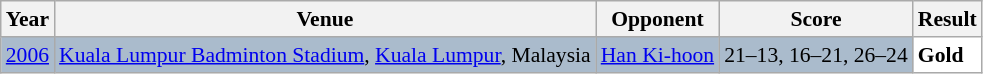<table class="sortable wikitable" style="font-size: 90%;">
<tr>
<th>Year</th>
<th>Venue</th>
<th>Opponent</th>
<th>Score</th>
<th>Result</th>
</tr>
<tr style="background:#AABBCC">
<td align="center"><a href='#'>2006</a></td>
<td align="left"><a href='#'>Kuala Lumpur Badminton Stadium</a>, <a href='#'>Kuala Lumpur</a>, Malaysia</td>
<td align="left"> <a href='#'>Han Ki-hoon</a></td>
<td align="left">21–13, 16–21, 26–24</td>
<td style="text-align:left; background:white"> <strong>Gold</strong></td>
</tr>
</table>
